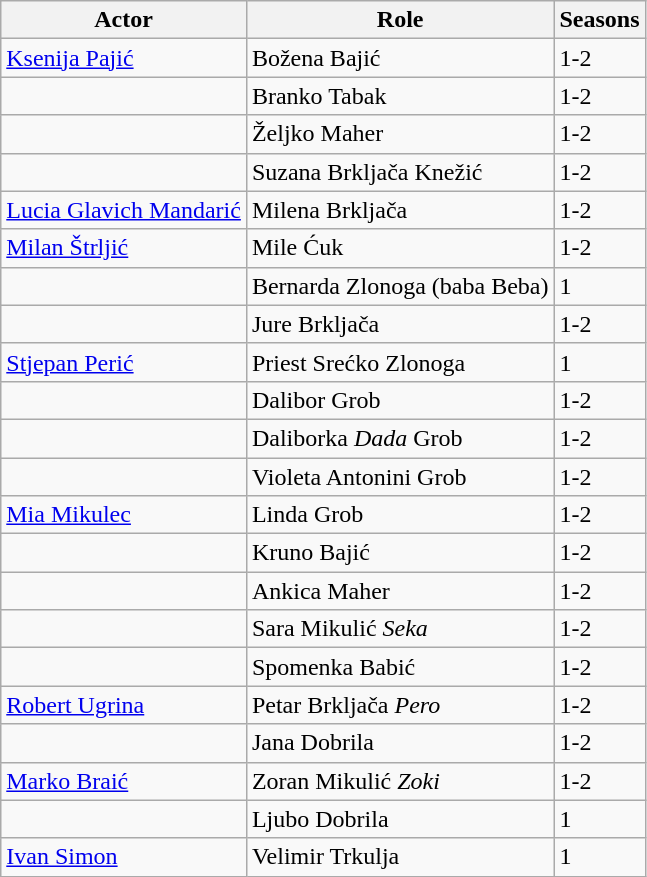<table class="wikitable sortable">
<tr>
<th>Actor</th>
<th>Role</th>
<th>Seasons</th>
</tr>
<tr>
<td><a href='#'>Ksenija Pajić</a></td>
<td>Božena Bajić</td>
<td>1-2</td>
</tr>
<tr>
<td></td>
<td>Branko Tabak</td>
<td>1-2</td>
</tr>
<tr>
<td></td>
<td>Željko Maher</td>
<td>1-2</td>
</tr>
<tr>
<td></td>
<td>Suzana Brkljača Knežić</td>
<td>1-2</td>
</tr>
<tr>
<td><a href='#'>Lucia Glavich Mandarić</a></td>
<td>Milena Brkljača</td>
<td>1-2</td>
</tr>
<tr>
<td><a href='#'>Milan Štrljić</a></td>
<td>Mile Ćuk</td>
<td>1-2</td>
</tr>
<tr>
<td></td>
<td>Bernarda Zlonoga (baba Beba)</td>
<td>1</td>
</tr>
<tr>
<td></td>
<td>Jure Brkljača</td>
<td>1-2</td>
</tr>
<tr>
<td><a href='#'>Stjepan Perić</a></td>
<td>Priest Srećko Zlonoga</td>
<td>1</td>
</tr>
<tr>
<td></td>
<td>Dalibor Grob</td>
<td>1-2</td>
</tr>
<tr>
<td></td>
<td>Daliborka <em>Dada</em> Grob</td>
<td>1-2</td>
</tr>
<tr>
<td></td>
<td>Violeta Antonini Grob</td>
<td>1-2</td>
</tr>
<tr>
<td><a href='#'>Mia Mikulec</a></td>
<td>Linda Grob</td>
<td>1-2</td>
</tr>
<tr>
<td></td>
<td>Kruno Bajić</td>
<td>1-2</td>
</tr>
<tr>
<td></td>
<td>Ankica Maher</td>
<td>1-2</td>
</tr>
<tr>
<td></td>
<td>Sara Mikulić <em>Seka</em></td>
<td>1-2</td>
</tr>
<tr>
<td></td>
<td>Spomenka Babić</td>
<td>1-2</td>
</tr>
<tr>
<td><a href='#'>Robert Ugrina</a></td>
<td>Petar Brkljača <em>Pero</em></td>
<td>1-2</td>
</tr>
<tr>
<td></td>
<td>Jana Dobrila</td>
<td>1-2</td>
</tr>
<tr>
<td><a href='#'>Marko Braić</a></td>
<td>Zoran Mikulić <em>Zoki</em></td>
<td>1-2</td>
</tr>
<tr>
<td></td>
<td>Ljubo Dobrila</td>
<td>1</td>
</tr>
<tr>
<td><a href='#'>Ivan Simon</a></td>
<td>Velimir Trkulja</td>
<td>1</td>
</tr>
</table>
